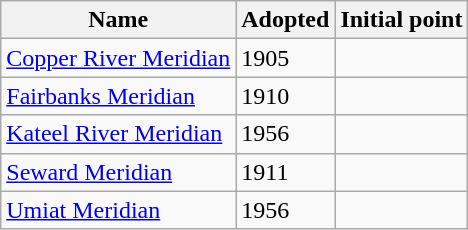<table class="wikitable sortable">
<tr>
<th>Name</th>
<th>Adopted</th>
<th class="unsortable">Initial point</th>
</tr>
<tr>
<td><a href='#'>Copper River Meridian</a></td>
<td>1905</td>
<td></td>
</tr>
<tr>
<td><a href='#'>Fairbanks Meridian</a></td>
<td>1910</td>
<td></td>
</tr>
<tr>
<td><a href='#'>Kateel River Meridian</a></td>
<td>1956</td>
<td></td>
</tr>
<tr>
<td><a href='#'>Seward Meridian</a></td>
<td>1911</td>
<td></td>
</tr>
<tr>
<td><a href='#'>Umiat Meridian</a></td>
<td>1956</td>
<td></td>
</tr>
</table>
